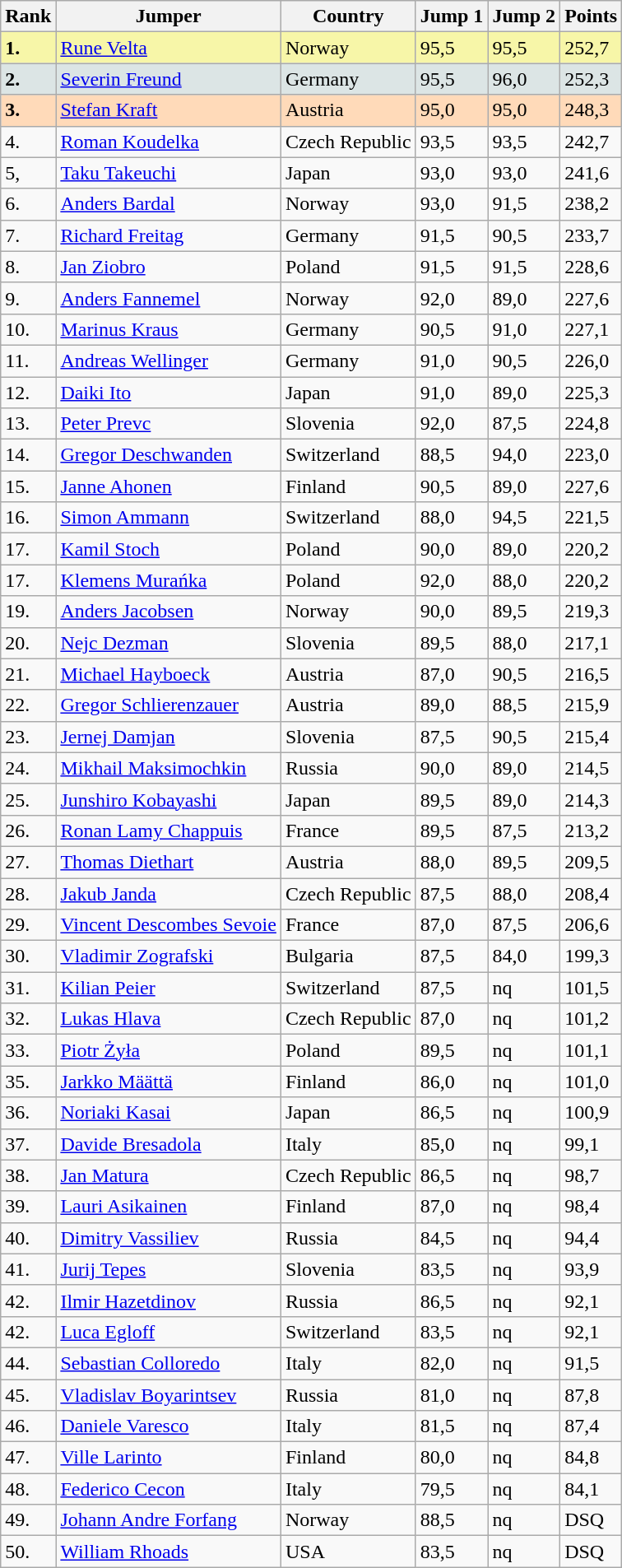<table class="wikitable">
<tr>
<th>Rank</th>
<th>Jumper</th>
<th>Country</th>
<th>Jump 1</th>
<th>Jump 2</th>
<th>Points</th>
</tr>
<tr bgcolor="F7F6A8">
<td><strong>1.</strong></td>
<td><a href='#'>Rune Velta</a></td>
<td>Norway</td>
<td>95,5</td>
<td>95,5</td>
<td>252,7</td>
</tr>
<tr bgcolor="DCE5E5">
<td><strong>2.</strong></td>
<td><a href='#'>Severin Freund</a></td>
<td>Germany</td>
<td>95,5</td>
<td>96,0</td>
<td>252,3</td>
</tr>
<tr bgcolor="FFDAB9">
<td><strong>3.</strong></td>
<td><a href='#'>Stefan Kraft</a></td>
<td>Austria</td>
<td>95,0</td>
<td>95,0</td>
<td>248,3</td>
</tr>
<tr>
<td>4.</td>
<td><a href='#'>Roman Koudelka</a></td>
<td>Czech Republic</td>
<td>93,5</td>
<td>93,5</td>
<td>242,7</td>
</tr>
<tr>
<td>5,</td>
<td><a href='#'>Taku Takeuchi</a></td>
<td>Japan</td>
<td>93,0</td>
<td>93,0</td>
<td>241,6</td>
</tr>
<tr>
<td>6.</td>
<td><a href='#'>Anders Bardal</a></td>
<td>Norway</td>
<td>93,0</td>
<td>91,5</td>
<td>238,2</td>
</tr>
<tr>
<td>7.</td>
<td><a href='#'>Richard Freitag</a></td>
<td>Germany</td>
<td>91,5</td>
<td>90,5</td>
<td>233,7</td>
</tr>
<tr>
<td>8.</td>
<td><a href='#'>Jan Ziobro</a></td>
<td>Poland</td>
<td>91,5</td>
<td>91,5</td>
<td>228,6</td>
</tr>
<tr>
<td>9.</td>
<td><a href='#'>Anders Fannemel</a></td>
<td>Norway</td>
<td>92,0</td>
<td>89,0</td>
<td>227,6</td>
</tr>
<tr>
<td>10.</td>
<td><a href='#'>Marinus Kraus</a></td>
<td>Germany</td>
<td>90,5</td>
<td>91,0</td>
<td>227,1</td>
</tr>
<tr>
<td>11.</td>
<td><a href='#'>Andreas Wellinger</a></td>
<td>Germany</td>
<td>91,0</td>
<td>90,5</td>
<td>226,0</td>
</tr>
<tr>
<td>12.</td>
<td><a href='#'>Daiki Ito</a></td>
<td>Japan</td>
<td>91,0</td>
<td>89,0</td>
<td>225,3</td>
</tr>
<tr>
<td>13.</td>
<td><a href='#'>Peter Prevc</a></td>
<td>Slovenia</td>
<td>92,0</td>
<td>87,5</td>
<td>224,8</td>
</tr>
<tr>
<td>14.</td>
<td><a href='#'>Gregor Deschwanden</a></td>
<td>Switzerland</td>
<td>88,5</td>
<td>94,0</td>
<td>223,0</td>
</tr>
<tr>
<td>15.</td>
<td><a href='#'>Janne Ahonen</a></td>
<td>Finland</td>
<td>90,5</td>
<td>89,0</td>
<td>227,6</td>
</tr>
<tr>
<td>16.</td>
<td><a href='#'>Simon Ammann</a></td>
<td>Switzerland</td>
<td>88,0</td>
<td>94,5</td>
<td>221,5</td>
</tr>
<tr>
<td>17.</td>
<td><a href='#'>Kamil Stoch</a></td>
<td>Poland</td>
<td>90,0</td>
<td>89,0</td>
<td>220,2</td>
</tr>
<tr>
<td>17.</td>
<td><a href='#'>Klemens Murańka</a></td>
<td>Poland</td>
<td>92,0</td>
<td>88,0</td>
<td>220,2</td>
</tr>
<tr>
<td>19.</td>
<td><a href='#'>Anders Jacobsen</a></td>
<td>Norway</td>
<td>90,0</td>
<td>89,5</td>
<td>219,3</td>
</tr>
<tr>
<td>20.</td>
<td><a href='#'>Nejc Dezman</a></td>
<td>Slovenia</td>
<td>89,5</td>
<td>88,0</td>
<td>217,1</td>
</tr>
<tr>
<td>21.</td>
<td><a href='#'>Michael Hayboeck</a></td>
<td>Austria</td>
<td>87,0</td>
<td>90,5</td>
<td>216,5</td>
</tr>
<tr>
<td>22.</td>
<td><a href='#'>Gregor Schlierenzauer</a></td>
<td>Austria</td>
<td>89,0</td>
<td>88,5</td>
<td>215,9</td>
</tr>
<tr>
<td>23.</td>
<td><a href='#'>Jernej Damjan</a></td>
<td>Slovenia</td>
<td>87,5</td>
<td>90,5</td>
<td>215,4</td>
</tr>
<tr>
<td>24.</td>
<td><a href='#'>Mikhail Maksimochkin</a></td>
<td>Russia</td>
<td>90,0</td>
<td>89,0</td>
<td>214,5</td>
</tr>
<tr>
<td>25.</td>
<td><a href='#'>Junshiro Kobayashi</a></td>
<td>Japan</td>
<td>89,5</td>
<td>89,0</td>
<td>214,3</td>
</tr>
<tr>
<td>26.</td>
<td><a href='#'>Ronan Lamy Chappuis</a></td>
<td>France</td>
<td>89,5</td>
<td>87,5</td>
<td>213,2</td>
</tr>
<tr>
<td>27.</td>
<td><a href='#'>Thomas Diethart</a></td>
<td>Austria</td>
<td>88,0</td>
<td>89,5</td>
<td>209,5</td>
</tr>
<tr>
<td>28.</td>
<td><a href='#'>Jakub Janda</a></td>
<td>Czech Republic</td>
<td>87,5</td>
<td>88,0</td>
<td>208,4</td>
</tr>
<tr>
<td>29.</td>
<td><a href='#'>Vincent Descombes Sevoie</a></td>
<td>France</td>
<td>87,0</td>
<td>87,5</td>
<td>206,6</td>
</tr>
<tr>
<td>30.</td>
<td><a href='#'>Vladimir Zografski</a></td>
<td>Bulgaria</td>
<td>87,5</td>
<td>84,0</td>
<td>199,3</td>
</tr>
<tr>
<td>31.</td>
<td><a href='#'>Kilian Peier</a></td>
<td>Switzerland</td>
<td>87,5</td>
<td>nq</td>
<td>101,5</td>
</tr>
<tr>
<td>32.</td>
<td><a href='#'>Lukas Hlava</a></td>
<td>Czech Republic</td>
<td>87,0</td>
<td>nq</td>
<td>101,2</td>
</tr>
<tr>
<td>33.</td>
<td><a href='#'>Piotr Żyła</a></td>
<td>Poland</td>
<td>89,5</td>
<td>nq</td>
<td>101,1</td>
</tr>
<tr>
<td>35.</td>
<td><a href='#'>Jarkko Määttä</a></td>
<td>Finland</td>
<td>86,0</td>
<td>nq</td>
<td>101,0</td>
</tr>
<tr>
<td>36.</td>
<td><a href='#'>Noriaki Kasai</a></td>
<td>Japan</td>
<td>86,5</td>
<td>nq</td>
<td>100,9</td>
</tr>
<tr>
<td>37.</td>
<td><a href='#'>Davide Bresadola</a></td>
<td>Italy</td>
<td>85,0</td>
<td>nq</td>
<td>99,1</td>
</tr>
<tr>
<td>38.</td>
<td><a href='#'>Jan Matura</a></td>
<td>Czech Republic</td>
<td>86,5</td>
<td>nq</td>
<td>98,7</td>
</tr>
<tr>
<td>39.</td>
<td><a href='#'>Lauri Asikainen</a></td>
<td>Finland</td>
<td>87,0</td>
<td>nq</td>
<td>98,4</td>
</tr>
<tr>
<td>40.</td>
<td><a href='#'>Dimitry Vassiliev</a></td>
<td>Russia</td>
<td>84,5</td>
<td>nq</td>
<td>94,4</td>
</tr>
<tr>
<td>41.</td>
<td><a href='#'>Jurij Tepes</a></td>
<td>Slovenia</td>
<td>83,5</td>
<td>nq</td>
<td>93,9</td>
</tr>
<tr>
<td>42.</td>
<td><a href='#'>Ilmir Hazetdinov</a></td>
<td>Russia</td>
<td>86,5</td>
<td>nq</td>
<td>92,1</td>
</tr>
<tr>
<td>42.</td>
<td><a href='#'>Luca Egloff</a></td>
<td>Switzerland</td>
<td>83,5</td>
<td>nq</td>
<td>92,1</td>
</tr>
<tr>
<td>44.</td>
<td><a href='#'>Sebastian Colloredo</a></td>
<td>Italy</td>
<td>82,0</td>
<td>nq</td>
<td>91,5</td>
</tr>
<tr>
<td>45.</td>
<td><a href='#'>Vladislav Boyarintsev</a></td>
<td>Russia</td>
<td>81,0</td>
<td>nq</td>
<td>87,8</td>
</tr>
<tr>
<td>46.</td>
<td><a href='#'>Daniele Varesco</a></td>
<td>Italy</td>
<td>81,5</td>
<td>nq</td>
<td>87,4</td>
</tr>
<tr>
<td>47.</td>
<td><a href='#'>Ville Larinto</a></td>
<td>Finland</td>
<td>80,0</td>
<td>nq</td>
<td>84,8</td>
</tr>
<tr>
<td>48.</td>
<td><a href='#'>Federico Cecon</a></td>
<td>Italy</td>
<td>79,5</td>
<td>nq</td>
<td>84,1</td>
</tr>
<tr>
<td>49.</td>
<td><a href='#'>Johann Andre Forfang</a></td>
<td>Norway</td>
<td>88,5</td>
<td>nq</td>
<td>DSQ</td>
</tr>
<tr>
<td>50.</td>
<td><a href='#'>William Rhoads</a></td>
<td>USA</td>
<td>83,5</td>
<td>nq</td>
<td>DSQ</td>
</tr>
</table>
